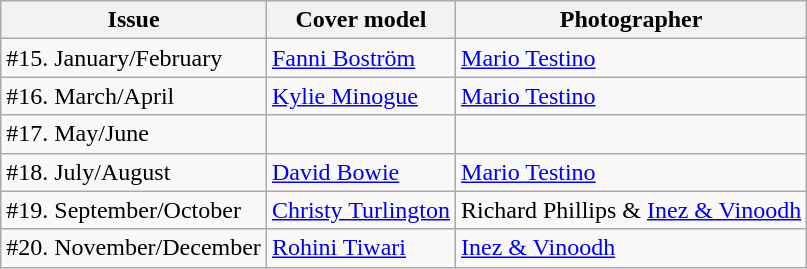<table class="sortable wikitable">
<tr>
<th>Issue</th>
<th>Cover model</th>
<th>Photographer</th>
</tr>
<tr>
<td>#15. January/February</td>
<td><a href='#'>Fanni Boström</a></td>
<td><a href='#'>Mario Testino</a></td>
</tr>
<tr>
<td>#16. March/April</td>
<td><a href='#'>Kylie Minogue</a></td>
<td><a href='#'>Mario Testino</a></td>
</tr>
<tr>
<td>#17. May/June</td>
<td></td>
<td></td>
</tr>
<tr>
<td>#18. July/August</td>
<td><a href='#'>David Bowie</a></td>
<td><a href='#'>Mario Testino</a></td>
</tr>
<tr>
<td>#19. September/October</td>
<td><a href='#'>Christy Turlington</a></td>
<td>Richard Phillips & <a href='#'>Inez & Vinoodh</a></td>
</tr>
<tr>
<td>#20. November/December</td>
<td><a href='#'>Rohini Tiwari</a></td>
<td><a href='#'>Inez & Vinoodh</a></td>
</tr>
</table>
